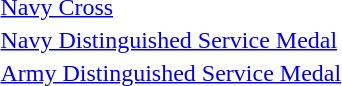<table>
<tr>
<td></td>
<td><a href='#'>Navy Cross</a></td>
</tr>
<tr>
<td></td>
<td><a href='#'>Navy Distinguished Service Medal</a></td>
</tr>
<tr>
<td></td>
<td><a href='#'>Army Distinguished Service Medal</a></td>
</tr>
<tr>
</tr>
</table>
